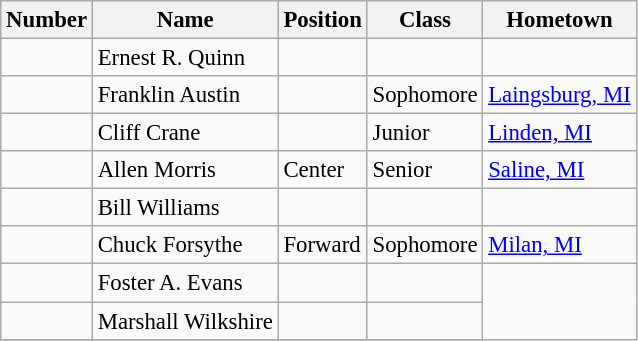<table class="wikitable" style="font-size: 95%;">
<tr>
<th>Number</th>
<th>Name</th>
<th>Position</th>
<th>Class</th>
<th>Hometown</th>
</tr>
<tr>
<td></td>
<td>Ernest R. Quinn</td>
<td></td>
<td></td>
<td></td>
</tr>
<tr>
<td></td>
<td>Franklin Austin</td>
<td></td>
<td>Sophomore</td>
<td><a href='#'>Laingsburg, MI</a></td>
</tr>
<tr>
<td></td>
<td>Cliff Crane</td>
<td></td>
<td>Junior</td>
<td><a href='#'>Linden, MI</a></td>
</tr>
<tr>
<td></td>
<td>Allen Morris</td>
<td>Center</td>
<td>Senior</td>
<td><a href='#'>Saline, MI</a></td>
</tr>
<tr>
<td></td>
<td>Bill Williams</td>
<td></td>
<td></td>
<td></td>
</tr>
<tr>
<td></td>
<td>Chuck Forsythe</td>
<td>Forward</td>
<td>Sophomore</td>
<td><a href='#'>Milan, MI</a></td>
</tr>
<tr>
<td></td>
<td>Foster A. Evans</td>
<td></td>
<td></td>
</tr>
<tr>
<td></td>
<td>Marshall  Wilkshire</td>
<td></td>
<td></td>
</tr>
<tr>
</tr>
</table>
